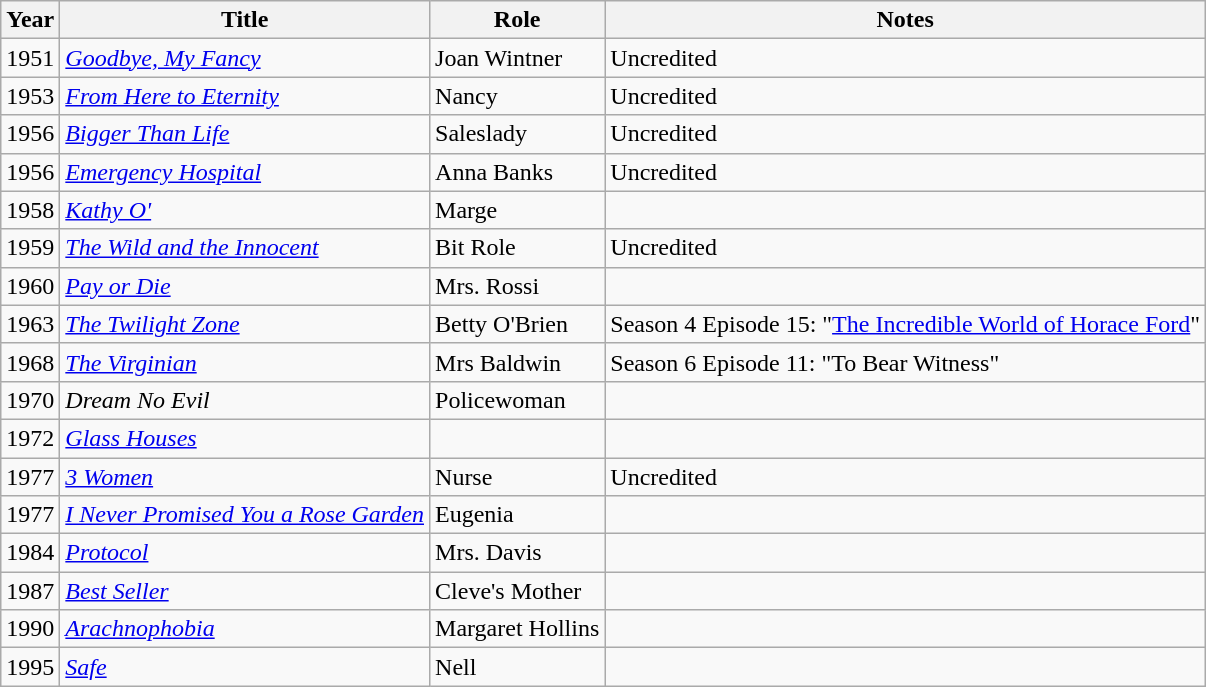<table class="wikitable">
<tr>
<th>Year</th>
<th>Title</th>
<th>Role</th>
<th>Notes</th>
</tr>
<tr>
<td>1951</td>
<td><em><a href='#'>Goodbye, My Fancy</a></em></td>
<td>Joan Wintner</td>
<td>Uncredited</td>
</tr>
<tr>
<td>1953</td>
<td><em><a href='#'>From Here to Eternity</a></em></td>
<td>Nancy</td>
<td>Uncredited</td>
</tr>
<tr>
<td>1956</td>
<td><em><a href='#'>Bigger Than Life</a></em></td>
<td>Saleslady</td>
<td>Uncredited</td>
</tr>
<tr>
<td>1956</td>
<td><em><a href='#'>Emergency Hospital</a></em></td>
<td>Anna Banks</td>
<td>Uncredited</td>
</tr>
<tr>
<td>1958</td>
<td><em><a href='#'>Kathy O'</a></em></td>
<td>Marge</td>
<td></td>
</tr>
<tr>
<td>1959</td>
<td><em><a href='#'>The Wild and the Innocent</a></em></td>
<td>Bit Role</td>
<td>Uncredited</td>
</tr>
<tr>
<td>1960</td>
<td><em><a href='#'>Pay or Die</a></em></td>
<td>Mrs. Rossi</td>
<td></td>
</tr>
<tr>
<td>1963</td>
<td><em><a href='#'>The Twilight Zone</a></em></td>
<td>Betty O'Brien</td>
<td>Season 4 Episode 15: "<a href='#'>The Incredible World of Horace Ford</a>"</td>
</tr>
<tr>
<td>1968</td>
<td><em><a href='#'>The Virginian</a></em></td>
<td>Mrs Baldwin</td>
<td>Season 6 Episode 11: "To Bear Witness"</td>
</tr>
<tr>
<td>1970</td>
<td><em>Dream No Evil</em></td>
<td>Policewoman</td>
<td></td>
</tr>
<tr>
<td>1972</td>
<td><em><a href='#'>Glass Houses</a></em></td>
<td></td>
<td></td>
</tr>
<tr>
<td>1977</td>
<td><em><a href='#'>3 Women</a></em></td>
<td>Nurse</td>
<td>Uncredited</td>
</tr>
<tr>
<td>1977</td>
<td><em><a href='#'>I Never Promised You a Rose Garden</a></em></td>
<td>Eugenia</td>
<td></td>
</tr>
<tr>
<td>1984</td>
<td><em><a href='#'>Protocol</a></em></td>
<td>Mrs. Davis</td>
<td></td>
</tr>
<tr>
<td>1987</td>
<td><em><a href='#'>Best Seller</a></em></td>
<td>Cleve's Mother</td>
<td></td>
</tr>
<tr>
<td>1990</td>
<td><em><a href='#'>Arachnophobia</a></em></td>
<td>Margaret Hollins</td>
<td></td>
</tr>
<tr>
<td>1995</td>
<td><em><a href='#'>Safe</a></em></td>
<td>Nell</td>
<td></td>
</tr>
</table>
